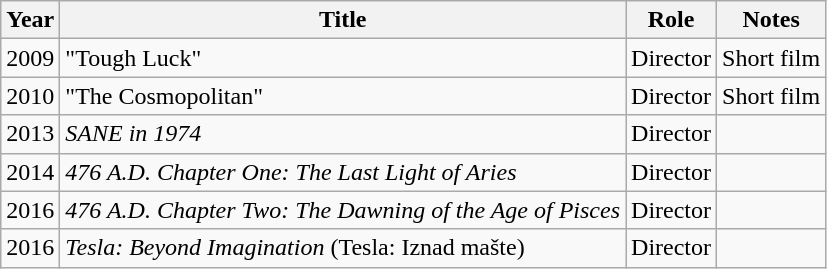<table class="wikitable sortable">
<tr>
<th>Year</th>
<th>Title</th>
<th>Role</th>
<th class="unsortable">Notes</th>
</tr>
<tr>
<td>2009</td>
<td>"Tough Luck"</td>
<td>Director</td>
<td>Short film</td>
</tr>
<tr>
<td>2010</td>
<td>"The Cosmopolitan"</td>
<td>Director</td>
<td>Short film</td>
</tr>
<tr>
<td>2013</td>
<td><em>SANE in 1974</em></td>
<td>Director</td>
<td></td>
</tr>
<tr>
<td>2014</td>
<td><em>476 A.D. Chapter One: The Last Light of Aries</em></td>
<td>Director</td>
<td></td>
</tr>
<tr>
<td>2016</td>
<td><em>476 A.D. Chapter Two: The Dawning of the Age of Pisces</em></td>
<td>Director</td>
<td></td>
</tr>
<tr>
<td>2016</td>
<td><em>Tesla: Beyond Imagination</em> (Tesla: Iznad mašte)</td>
<td>Director</td>
<td></td>
</tr>
</table>
